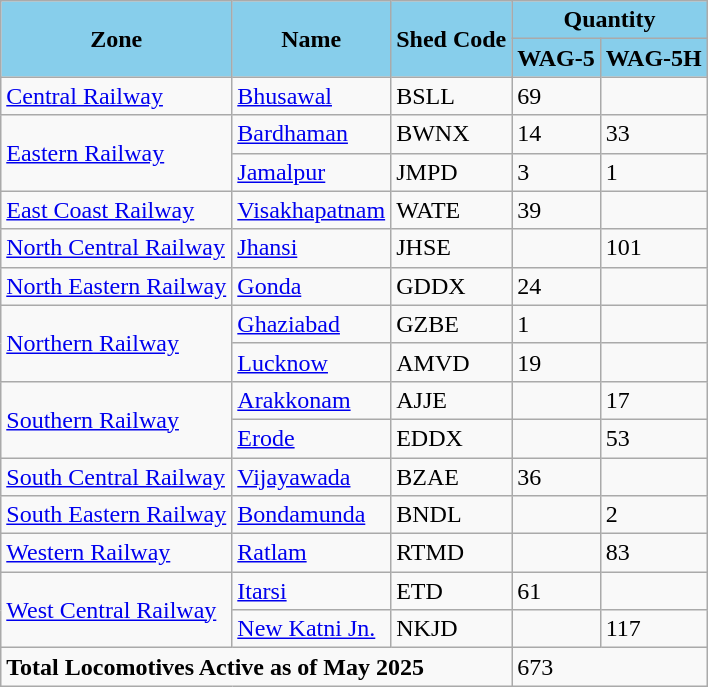<table class="wikitable">
<tr>
<th rowspan="2" style="background:skyBlue;">Zone</th>
<th rowspan="2" style="background:skyBlue;">Name</th>
<th rowspan="2" style="background:skyBlue;">Shed Code</th>
<th colspan="2" style="background:skyBlue;">Quantity</th>
</tr>
<tr>
<th style="background:skyBlue;">WAG-5</th>
<th style="background:skyBlue;">WAG-5H</th>
</tr>
<tr>
<td><a href='#'>Central Railway</a></td>
<td><a href='#'>Bhusawal</a></td>
<td>BSLL</td>
<td>69</td>
<td></td>
</tr>
<tr>
<td rowspan="2"><a href='#'>Eastern Railway</a></td>
<td><a href='#'>Bardhaman</a></td>
<td>BWNX</td>
<td>14</td>
<td>33</td>
</tr>
<tr>
<td><a href='#'>Jamalpur</a></td>
<td>JMPD</td>
<td>3</td>
<td>1</td>
</tr>
<tr>
<td><a href='#'>East Coast Railway</a></td>
<td><a href='#'>Visakhapatnam</a></td>
<td>WATE</td>
<td>39</td>
<td></td>
</tr>
<tr>
<td><a href='#'>North Central Railway</a></td>
<td><a href='#'>Jhansi</a></td>
<td>JHSE</td>
<td></td>
<td>101</td>
</tr>
<tr>
<td><a href='#'>North Eastern Railway</a></td>
<td><a href='#'>Gonda</a></td>
<td>GDDX</td>
<td>24</td>
<td></td>
</tr>
<tr>
<td rowspan="2"><a href='#'>Northern Railway</a></td>
<td><a href='#'>Ghaziabad</a></td>
<td>GZBE</td>
<td>1</td>
<td></td>
</tr>
<tr>
<td><a href='#'>Lucknow</a></td>
<td>AMVD</td>
<td>19</td>
<td></td>
</tr>
<tr>
<td rowspan="2"><a href='#'>Southern Railway</a></td>
<td><a href='#'>Arakkonam</a></td>
<td>AJJE</td>
<td></td>
<td>17</td>
</tr>
<tr>
<td><a href='#'>Erode</a></td>
<td>EDDX</td>
<td></td>
<td>53</td>
</tr>
<tr>
<td><a href='#'>South Central Railway</a></td>
<td><a href='#'>Vijayawada</a></td>
<td>BZAE</td>
<td>36</td>
<td></td>
</tr>
<tr>
<td><a href='#'>South Eastern Railway</a></td>
<td><a href='#'>Bondamunda</a></td>
<td>BNDL</td>
<td></td>
<td>2</td>
</tr>
<tr>
<td><a href='#'>Western Railway</a></td>
<td><a href='#'>Ratlam</a></td>
<td>RTMD</td>
<td></td>
<td>83</td>
</tr>
<tr>
<td rowspan="2"><a href='#'>West Central Railway</a></td>
<td><a href='#'>Itarsi</a></td>
<td>ETD</td>
<td>61</td>
<td></td>
</tr>
<tr>
<td><a href='#'>New Katni Jn.</a></td>
<td>NKJD</td>
<td></td>
<td>117</td>
</tr>
<tr>
<td colspan="3"><strong>Total Locomotives Active as of May 2025</strong></td>
<td colspan="3">673</td>
</tr>
</table>
